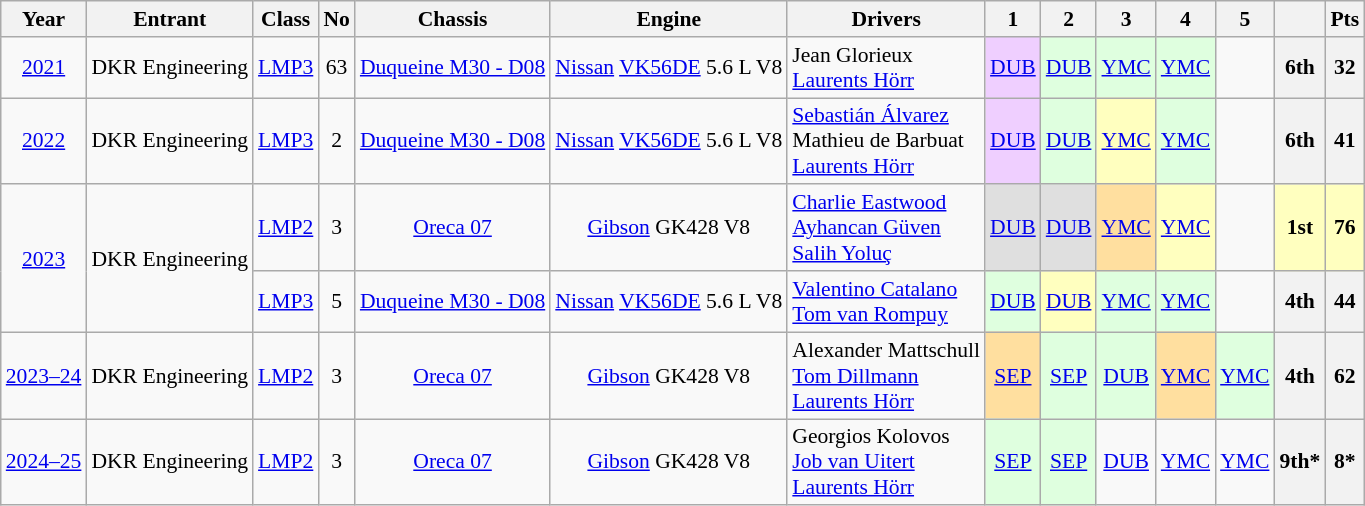<table class="wikitable" style="font-size: 90%; text-align:center">
<tr>
<th>Year</th>
<th>Entrant</th>
<th>Class</th>
<th>No</th>
<th>Chassis</th>
<th>Engine</th>
<th>Drivers</th>
<th>1</th>
<th>2</th>
<th>3</th>
<th>4</th>
<th>5</th>
<th></th>
<th>Pts</th>
</tr>
<tr>
<td><a href='#'>2021</a></td>
<td> DKR Engineering</td>
<td><a href='#'>LMP3</a></td>
<td>63</td>
<td><a href='#'>Duqueine M30 - D08</a></td>
<td><a href='#'>Nissan</a> <a href='#'>VK56DE</a> 5.6 L V8</td>
<td align="left"> Jean Glorieux<br> <a href='#'>Laurents Hörr</a></td>
<td style="background:#EFCFFF;"><a href='#'>DUB</a><br></td>
<td style="background:#DFFFDF;"><a href='#'>DUB</a><br></td>
<td style="background:#DFFFDF;"><a href='#'>YMC</a><br></td>
<td style="background:#DFFFDF;"><a href='#'>YMC</a><br></td>
<td></td>
<th>6th</th>
<th>32</th>
</tr>
<tr>
<td><a href='#'>2022</a></td>
<td> DKR Engineering</td>
<td><a href='#'>LMP3</a></td>
<td>2</td>
<td><a href='#'>Duqueine M30 - D08</a></td>
<td><a href='#'>Nissan</a> <a href='#'>VK56DE</a> 5.6 L V8</td>
<td align="left"> <a href='#'>Sebastián Álvarez</a><br> Mathieu de Barbuat<br> <a href='#'>Laurents Hörr</a></td>
<td style="background:#EFCFFF;"><a href='#'>DUB</a><br></td>
<td style="background:#DFFFDF;"><a href='#'>DUB</a><br></td>
<td style="background:#FFFFBF;"><a href='#'>YMC</a><br></td>
<td style="background:#DFFFDF;"><a href='#'>YMC</a><br></td>
<td></td>
<th>6th</th>
<th>41</th>
</tr>
<tr>
<td rowspan="2"><a href='#'>2023</a></td>
<td rowspan="2"> DKR Engineering</td>
<td><a href='#'>LMP2</a></td>
<td>3</td>
<td><a href='#'>Oreca 07</a></td>
<td><a href='#'>Gibson</a> GK428 V8</td>
<td align="left"> <a href='#'>Charlie Eastwood</a><br> <a href='#'>Ayhancan Güven</a><br> <a href='#'>Salih Yoluç</a></td>
<td style="background:#DFDFDF;"><a href='#'>DUB</a><br></td>
<td style="background:#DFDFDF;"><a href='#'>DUB</a><br></td>
<td style="background:#FFDF9F;"><a href='#'>YMC</a><br></td>
<td style="background:#FFFFBF;"><a href='#'>YMC</a><br></td>
<td></td>
<th style="background:#FFFFBF;">1st</th>
<th style="background:#FFFFBF;">76</th>
</tr>
<tr>
<td><a href='#'>LMP3</a></td>
<td>5</td>
<td><a href='#'>Duqueine M30 - D08</a></td>
<td><a href='#'>Nissan</a> <a href='#'>VK56DE</a> 5.6 L V8</td>
<td align="left"> <a href='#'>Valentino Catalano</a><br> <a href='#'>Tom van Rompuy</a></td>
<td style="background:#DFFFDF;"><a href='#'>DUB</a><br></td>
<td style="background:#FFFFBF;"><a href='#'>DUB</a><br></td>
<td style="background:#DFFFDF;"><a href='#'>YMC</a><br></td>
<td style="background:#DFFFDF;"><a href='#'>YMC</a><br></td>
<td></td>
<th>4th</th>
<th>44</th>
</tr>
<tr>
<td><a href='#'>2023–24</a></td>
<td> DKR Engineering</td>
<td><a href='#'>LMP2</a></td>
<td>3</td>
<td><a href='#'>Oreca 07</a></td>
<td><a href='#'>Gibson</a> GK428 V8</td>
<td align="left"> Alexander Mattschull<br> <a href='#'>Tom Dillmann</a><br> <a href='#'>Laurents Hörr</a></td>
<td style="background:#FFDF9F;"><a href='#'>SEP</a><br></td>
<td style="background:#DFFFDF;"><a href='#'>SEP</a><br></td>
<td style="background:#DFFFDF;"><a href='#'>DUB</a><br></td>
<td style="background:#FFDF9F;"><a href='#'>YMC</a><br><em></em></td>
<td style="background:#DFFFDF;"><a href='#'>YMC</a><br></td>
<th>4th</th>
<th>62</th>
</tr>
<tr>
<td><a href='#'>2024–25</a></td>
<td> DKR Engineering</td>
<td><a href='#'>LMP2</a></td>
<td>3</td>
<td><a href='#'>Oreca 07</a></td>
<td><a href='#'>Gibson</a> GK428 V8</td>
<td align="left"> Georgios Kolovos<br> <a href='#'>Job van Uitert</a><br> <a href='#'>Laurents Hörr</a></td>
<td style="background:#DFFFDF;"><a href='#'>SEP</a><br></td>
<td style="background:#DFFFDF;"><a href='#'>SEP</a><br></td>
<td><a href='#'>DUB</a></td>
<td><a href='#'>YMC</a></td>
<td><a href='#'>YMC</a></td>
<th>9th*</th>
<th>8*</th>
</tr>
</table>
